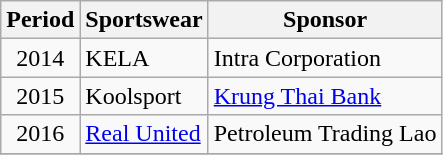<table class="wikitable">
<tr>
<th>Period</th>
<th>Sportswear</th>
<th>Sponsor</th>
</tr>
<tr>
<td style="text-align: center">2014</td>
<td> KELA</td>
<td>Intra Corporation</td>
</tr>
<tr>
<td style="text-align: center">2015</td>
<td> Koolsport</td>
<td><a href='#'>Krung Thai Bank</a></td>
</tr>
<tr>
<td style="text-align: center">2016</td>
<td> <a href='#'>Real United</a></td>
<td>Petroleum Trading Lao</td>
</tr>
<tr>
</tr>
</table>
